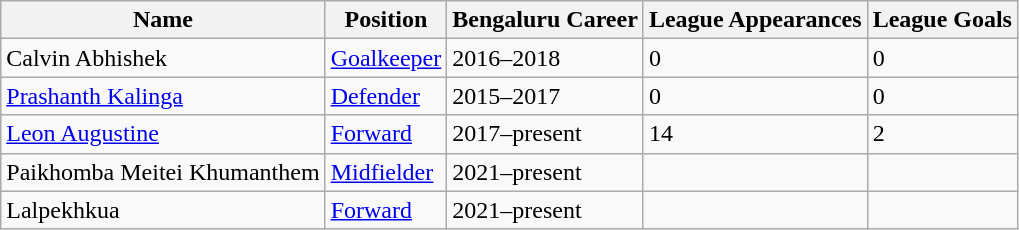<table Class="wikitable sortable">
<tr>
<th>Name</th>
<th>Position</th>
<th>Bengaluru Career</th>
<th>League Appearances</th>
<th>League Goals</th>
</tr>
<tr>
<td>Calvin Abhishek</td>
<td><a href='#'>Goalkeeper</a></td>
<td>2016–2018</td>
<td>0</td>
<td>0</td>
</tr>
<tr>
<td><a href='#'>Prashanth Kalinga</a></td>
<td><a href='#'>Defender</a></td>
<td>2015–2017</td>
<td>0</td>
<td>0</td>
</tr>
<tr>
<td><a href='#'>Leon Augustine</a></td>
<td><a href='#'>Forward</a></td>
<td>2017–present</td>
<td>14</td>
<td>2</td>
</tr>
<tr>
<td>Paikhomba Meitei Khumanthem</td>
<td><a href='#'>Midfielder</a></td>
<td>2021–present</td>
<td></td>
<td></td>
</tr>
<tr>
<td>Lalpekhkua</td>
<td><a href='#'>Forward</a></td>
<td>2021–present</td>
<td></td>
<td></td>
</tr>
</table>
